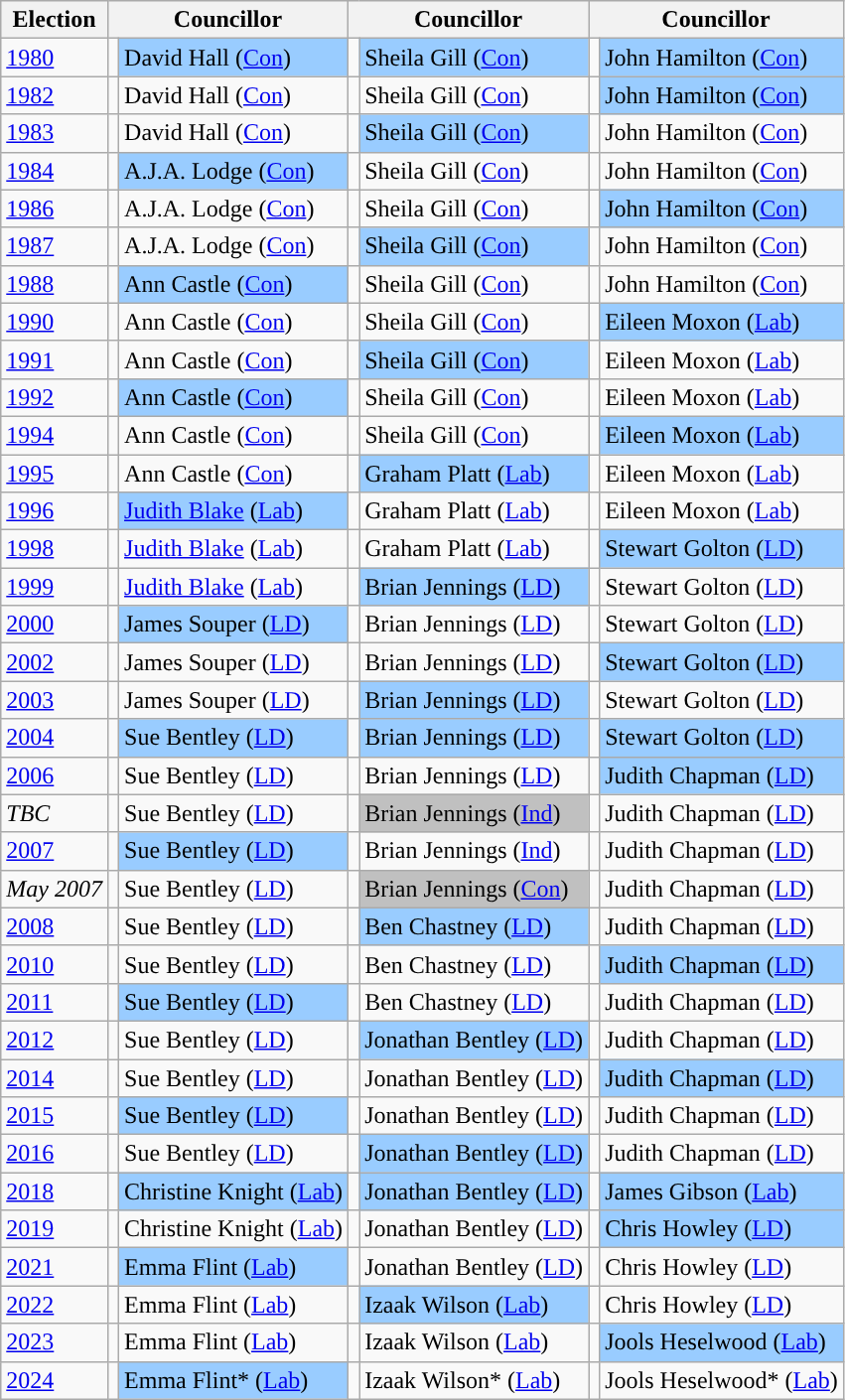<table class="wikitable">
<tr>
<th>Election</th>
<th colspan="2">Councillor</th>
<th colspan="2">Councillor</th>
<th colspan="2">Councillor</th>
</tr>
<tr>
<td><a href='#'>1980</a></td>
<td style="background-color: "></td>
<td bgcolor="#99CCFF">David Hall (<a href='#'>Con</a>)</td>
<td style="background-color: "></td>
<td bgcolor="#99CCFF">Sheila Gill (<a href='#'>Con</a>)</td>
<td style="background-color: "></td>
<td bgcolor="#99CCFF">John Hamilton (<a href='#'>Con</a>)</td>
</tr>
<tr>
<td><a href='#'>1982</a></td>
<td style="background-color: "></td>
<td>David Hall (<a href='#'>Con</a>)</td>
<td style="background-color: "></td>
<td>Sheila Gill (<a href='#'>Con</a>)</td>
<td style="background-color: "></td>
<td bgcolor="#99CCFF">John Hamilton (<a href='#'>Con</a>)</td>
</tr>
<tr>
<td><a href='#'>1983</a></td>
<td style="background-color: "></td>
<td>David Hall (<a href='#'>Con</a>)</td>
<td style="background-color: "></td>
<td bgcolor="#99CCFF">Sheila Gill (<a href='#'>Con</a>)</td>
<td style="background-color: "></td>
<td>John Hamilton (<a href='#'>Con</a>)</td>
</tr>
<tr>
<td><a href='#'>1984</a></td>
<td style="background-color: "></td>
<td bgcolor="#99CCFF">A.J.A. Lodge (<a href='#'>Con</a>)</td>
<td style="background-color: "></td>
<td>Sheila Gill (<a href='#'>Con</a>)</td>
<td style="background-color: "></td>
<td>John Hamilton (<a href='#'>Con</a>)</td>
</tr>
<tr>
<td><a href='#'>1986</a></td>
<td style="background-color: "></td>
<td>A.J.A. Lodge (<a href='#'>Con</a>)</td>
<td style="background-color: "></td>
<td>Sheila Gill (<a href='#'>Con</a>)</td>
<td style="background-color: "></td>
<td bgcolor="#99CCFF">John Hamilton (<a href='#'>Con</a>)</td>
</tr>
<tr>
<td><a href='#'>1987</a></td>
<td style="background-color: "></td>
<td>A.J.A. Lodge (<a href='#'>Con</a>)</td>
<td style="background-color: "></td>
<td bgcolor="#99CCFF">Sheila Gill (<a href='#'>Con</a>)</td>
<td style="background-color: "></td>
<td>John Hamilton (<a href='#'>Con</a>)</td>
</tr>
<tr>
<td><a href='#'>1988</a></td>
<td style="background-color: "></td>
<td bgcolor="#99CCFF">Ann Castle (<a href='#'>Con</a>)</td>
<td style="background-color: "></td>
<td>Sheila Gill (<a href='#'>Con</a>)</td>
<td style="background-color: "></td>
<td>John Hamilton (<a href='#'>Con</a>)</td>
</tr>
<tr>
<td><a href='#'>1990</a></td>
<td style="background-color: "></td>
<td>Ann Castle (<a href='#'>Con</a>)</td>
<td style="background-color: "></td>
<td>Sheila Gill (<a href='#'>Con</a>)</td>
<td style="background-color: "></td>
<td bgcolor="#99CCFF">Eileen Moxon (<a href='#'>Lab</a>)</td>
</tr>
<tr>
<td><a href='#'>1991</a></td>
<td style="background-color: "></td>
<td>Ann Castle (<a href='#'>Con</a>)</td>
<td style="background-color: "></td>
<td bgcolor="#99CCFF">Sheila Gill (<a href='#'>Con</a>)</td>
<td style="background-color: "></td>
<td>Eileen Moxon (<a href='#'>Lab</a>)</td>
</tr>
<tr>
<td><a href='#'>1992</a></td>
<td style="background-color: "></td>
<td bgcolor="#99CCFF">Ann Castle (<a href='#'>Con</a>)</td>
<td style="background-color: "></td>
<td>Sheila Gill (<a href='#'>Con</a>)</td>
<td style="background-color: "></td>
<td>Eileen Moxon (<a href='#'>Lab</a>)</td>
</tr>
<tr>
<td><a href='#'>1994</a></td>
<td style="background-color: "></td>
<td>Ann Castle (<a href='#'>Con</a>)</td>
<td style="background-color: "></td>
<td>Sheila Gill (<a href='#'>Con</a>)</td>
<td style="background-color: "></td>
<td bgcolor="#99CCFF">Eileen Moxon (<a href='#'>Lab</a>)</td>
</tr>
<tr>
<td><a href='#'>1995</a></td>
<td style="background-color: "></td>
<td>Ann Castle (<a href='#'>Con</a>)</td>
<td style="background-color: "></td>
<td bgcolor="#99CCFF">Graham Platt (<a href='#'>Lab</a>)</td>
<td style="background-color: "></td>
<td>Eileen Moxon (<a href='#'>Lab</a>)</td>
</tr>
<tr>
<td><a href='#'>1996</a></td>
<td style="background-color: "></td>
<td bgcolor="#99CCFF"><a href='#'>Judith Blake</a> (<a href='#'>Lab</a>)<br></td>
<td style="background-color: "></td>
<td>Graham Platt (<a href='#'>Lab</a>)</td>
<td style="background-color: "></td>
<td>Eileen Moxon (<a href='#'>Lab</a>)</td>
</tr>
<tr>
<td><a href='#'>1998</a></td>
<td style="background-color: "></td>
<td><a href='#'>Judith Blake</a> (<a href='#'>Lab</a>)</td>
<td style="background-color: "></td>
<td>Graham Platt (<a href='#'>Lab</a>)</td>
<td style="background-color: "></td>
<td bgcolor="#99CCFF">Stewart Golton (<a href='#'>LD</a>)</td>
</tr>
<tr>
<td><a href='#'>1999</a></td>
<td style="background-color: "></td>
<td><a href='#'>Judith Blake</a> (<a href='#'>Lab</a>)</td>
<td style="background-color: "></td>
<td bgcolor="#99CCFF">Brian Jennings (<a href='#'>LD</a>)</td>
<td style="background-color: "></td>
<td>Stewart Golton (<a href='#'>LD</a>)</td>
</tr>
<tr>
<td><a href='#'>2000</a></td>
<td style="background-color: "></td>
<td bgcolor="#99CCFF">James Souper (<a href='#'>LD</a>)</td>
<td style="background-color: "></td>
<td>Brian Jennings (<a href='#'>LD</a>)</td>
<td style="background-color: "></td>
<td>Stewart Golton (<a href='#'>LD</a>)</td>
</tr>
<tr>
<td><a href='#'>2002</a></td>
<td style="background-color: "></td>
<td>James Souper (<a href='#'>LD</a>)</td>
<td style="background-color: "></td>
<td>Brian Jennings (<a href='#'>LD</a>)</td>
<td style="background-color: "></td>
<td bgcolor="#99CCFF">Stewart Golton (<a href='#'>LD</a>)</td>
</tr>
<tr>
<td><a href='#'>2003</a></td>
<td style="background-color: "></td>
<td>James Souper (<a href='#'>LD</a>)</td>
<td style="background-color: "></td>
<td bgcolor="#99CCFF">Brian Jennings (<a href='#'>LD</a>)</td>
<td style="background-color: "></td>
<td>Stewart Golton (<a href='#'>LD</a>)</td>
</tr>
<tr>
<td><a href='#'>2004</a></td>
<td style="background-color: "></td>
<td bgcolor="#99CCFF">Sue Bentley (<a href='#'>LD</a>)</td>
<td style="background-color: "></td>
<td bgcolor="#99CCFF">Brian Jennings (<a href='#'>LD</a>)</td>
<td style="background-color: "></td>
<td bgcolor="#99CCFF">Stewart Golton (<a href='#'>LD</a>)</td>
</tr>
<tr>
<td><a href='#'>2006</a></td>
<td style="background-color: "></td>
<td>Sue Bentley (<a href='#'>LD</a>)</td>
<td style="background-color: "></td>
<td>Brian Jennings (<a href='#'>LD</a>)</td>
<td style="background-color: "></td>
<td bgcolor="#99CCFF">Judith Chapman (<a href='#'>LD</a>)</td>
</tr>
<tr>
<td><em>TBC</em></td>
<td style="background-color: "></td>
<td>Sue Bentley (<a href='#'>LD</a>)</td>
<td style="background-color: "></td>
<td bgcolor="#C0C0C0">Brian Jennings (<a href='#'>Ind</a>)</td>
<td style="background-color: "></td>
<td>Judith Chapman (<a href='#'>LD</a>)</td>
</tr>
<tr>
<td><a href='#'>2007</a></td>
<td style="background-color: "></td>
<td bgcolor="#99CCFF">Sue Bentley (<a href='#'>LD</a>)</td>
<td style="background-color: "></td>
<td>Brian Jennings (<a href='#'>Ind</a>)</td>
<td style="background-color: "></td>
<td>Judith Chapman (<a href='#'>LD</a>)</td>
</tr>
<tr>
<td><em>May 2007</em></td>
<td style="background-color: "></td>
<td>Sue Bentley (<a href='#'>LD</a>)</td>
<td style="background-color: "></td>
<td bgcolor="#C0C0C0">Brian Jennings (<a href='#'>Con</a>)</td>
<td style="background-color: "></td>
<td>Judith Chapman (<a href='#'>LD</a>)</td>
</tr>
<tr>
<td><a href='#'>2008</a></td>
<td style="background-color: "></td>
<td>Sue Bentley (<a href='#'>LD</a>)</td>
<td style="background-color: "></td>
<td bgcolor="#99CCFF">Ben Chastney (<a href='#'>LD</a>)</td>
<td style="background-color: "></td>
<td>Judith Chapman (<a href='#'>LD</a>)</td>
</tr>
<tr>
<td><a href='#'>2010</a></td>
<td style="background-color: "></td>
<td>Sue Bentley (<a href='#'>LD</a>)</td>
<td style="background-color: "></td>
<td>Ben Chastney (<a href='#'>LD</a>)</td>
<td style="background-color: "></td>
<td bgcolor="#99CCFF">Judith Chapman (<a href='#'>LD</a>)</td>
</tr>
<tr>
<td><a href='#'>2011</a></td>
<td style="background-color: "></td>
<td bgcolor="#99CCFF">Sue Bentley (<a href='#'>LD</a>)</td>
<td style="background-color: "></td>
<td>Ben Chastney (<a href='#'>LD</a>)</td>
<td style="background-color: "></td>
<td>Judith Chapman (<a href='#'>LD</a>)</td>
</tr>
<tr>
<td><a href='#'>2012</a></td>
<td style="background-color: "></td>
<td>Sue Bentley (<a href='#'>LD</a>)</td>
<td style="background-color: "></td>
<td bgcolor="#99CCFF">Jonathan Bentley (<a href='#'>LD</a>)</td>
<td style="background-color: "></td>
<td>Judith Chapman (<a href='#'>LD</a>)</td>
</tr>
<tr>
<td><a href='#'>2014</a></td>
<td style="background-color: "></td>
<td>Sue Bentley (<a href='#'>LD</a>)</td>
<td style="background-color: "></td>
<td>Jonathan Bentley (<a href='#'>LD</a>)</td>
<td style="background-color: "></td>
<td bgcolor="#99CCFF">Judith Chapman (<a href='#'>LD</a>)</td>
</tr>
<tr>
<td><a href='#'>2015</a></td>
<td style="background-color: "></td>
<td bgcolor="#99CCFF">Sue Bentley (<a href='#'>LD</a>)</td>
<td style="background-color: "></td>
<td>Jonathan Bentley (<a href='#'>LD</a>)</td>
<td style="background-color: "></td>
<td>Judith Chapman (<a href='#'>LD</a>)</td>
</tr>
<tr>
<td><a href='#'>2016</a></td>
<td style="background-color: "></td>
<td>Sue Bentley (<a href='#'>LD</a>)</td>
<td style="background-color: "></td>
<td bgcolor="#99CCFF">Jonathan Bentley (<a href='#'>LD</a>)</td>
<td style="background-color: "></td>
<td>Judith Chapman (<a href='#'>LD</a>)</td>
</tr>
<tr>
<td><a href='#'>2018</a></td>
<td style="background-color: "></td>
<td bgcolor="#99CCFF">Christine Knight (<a href='#'>Lab</a>)</td>
<td style="background-color: "></td>
<td bgcolor="#99CCFF">Jonathan Bentley (<a href='#'>LD</a>)</td>
<td style="background-color: "></td>
<td bgcolor="#99CCFF">James Gibson (<a href='#'>Lab</a>)</td>
</tr>
<tr>
<td><a href='#'>2019</a></td>
<td style="background-color: "></td>
<td>Christine Knight (<a href='#'>Lab</a>)</td>
<td style="background-color: "></td>
<td>Jonathan Bentley (<a href='#'>LD</a>)</td>
<td style="background-color: "></td>
<td bgcolor="#99CCFF">Chris Howley (<a href='#'>LD</a>)<br></td>
</tr>
<tr>
<td><a href='#'>2021</a></td>
<td style="background-color: "></td>
<td bgcolor="#99CCFF">Emma Flint (<a href='#'>Lab</a>)</td>
<td style="background-color: "></td>
<td>Jonathan Bentley (<a href='#'>LD</a>)</td>
<td style="background-color: "></td>
<td>Chris Howley (<a href='#'>LD</a>)</td>
</tr>
<tr>
<td><a href='#'>2022</a></td>
<td style="background-color: "></td>
<td>Emma Flint (<a href='#'>Lab</a>)</td>
<td style="background-color: "></td>
<td bgcolor="#99CCFF">Izaak Wilson (<a href='#'>Lab</a>)</td>
<td style="background-color: "></td>
<td>Chris Howley (<a href='#'>LD</a>)</td>
</tr>
<tr>
<td><a href='#'>2023</a></td>
<td style="background-color: "></td>
<td>Emma Flint (<a href='#'>Lab</a>)</td>
<td style="background-color: "></td>
<td>Izaak Wilson (<a href='#'>Lab</a>)</td>
<td style="background-color: "></td>
<td bgcolor="#99CCFF">Jools Heselwood (<a href='#'>Lab</a>)</td>
</tr>
<tr>
<td><a href='#'>2024</a></td>
<td style="background-color: "></td>
<td bgcolor="#99CCFF">Emma Flint* (<a href='#'>Lab</a>)</td>
<td style="background-color: "></td>
<td>Izaak Wilson* (<a href='#'>Lab</a>)</td>
<td style="background-color: "></td>
<td>Jools Heselwood* (<a href='#'>Lab</a>)</td>
</tr>
</table>
